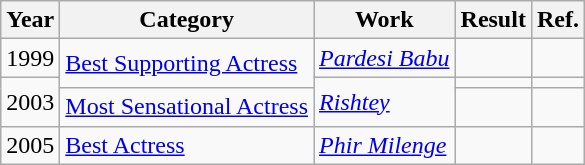<table class="wikitable">
<tr>
<th>Year</th>
<th>Category</th>
<th>Work</th>
<th>Result</th>
<th>Ref.</th>
</tr>
<tr>
<td>1999</td>
<td rowspan="2"><a href='#'>Best Supporting Actress</a></td>
<td><em><a href='#'>Pardesi Babu</a></em></td>
<td></td>
<td></td>
</tr>
<tr>
<td rowspan="2">2003</td>
<td rowspan="2"><a href='#'><em>Rishtey</em></a></td>
<td></td>
<td></td>
</tr>
<tr>
<td><a href='#'>Most Sensational Actress</a></td>
<td></td>
<td></td>
</tr>
<tr>
<td>2005</td>
<td><a href='#'>Best Actress</a></td>
<td><em><a href='#'>Phir Milenge</a></em></td>
<td></td>
<td></td>
</tr>
</table>
